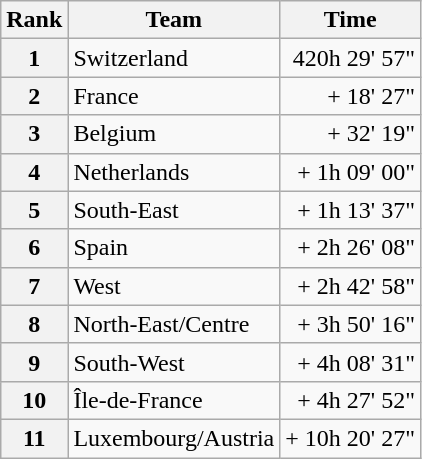<table class="wikitable">
<tr>
<th scope="col">Rank</th>
<th scope="col">Team</th>
<th scope="col">Time</th>
</tr>
<tr>
<th scope="row">1</th>
<td>Switzerland</td>
<td style="text-align:right;">420h 29' 57"</td>
</tr>
<tr>
<th scope="row">2</th>
<td>France</td>
<td style="text-align:right;">+ 18' 27"</td>
</tr>
<tr>
<th scope="row">3</th>
<td>Belgium</td>
<td style="text-align:right;">+ 32' 19"</td>
</tr>
<tr>
<th scope="row">4</th>
<td>Netherlands</td>
<td style="text-align:right;">+ 1h 09' 00"</td>
</tr>
<tr>
<th scope="row">5</th>
<td>South-East</td>
<td style="text-align:right;">+ 1h 13' 37"</td>
</tr>
<tr>
<th scope="row">6</th>
<td>Spain</td>
<td style="text-align:right;">+ 2h 26' 08"</td>
</tr>
<tr>
<th scope="row">7</th>
<td>West</td>
<td style="text-align:right;">+ 2h 42' 58"</td>
</tr>
<tr>
<th scope="row">8</th>
<td>North-East/Centre</td>
<td style="text-align:right;">+ 3h 50' 16"</td>
</tr>
<tr>
<th scope="row">9</th>
<td>South-West</td>
<td style="text-align:right;">+ 4h 08' 31"</td>
</tr>
<tr>
<th scope="row">10</th>
<td>Île-de-France</td>
<td style="text-align:right;">+ 4h 27' 52"</td>
</tr>
<tr>
<th scope="row">11</th>
<td>Luxembourg/Austria</td>
<td style="text-align:right;">+ 10h 20' 27"</td>
</tr>
</table>
